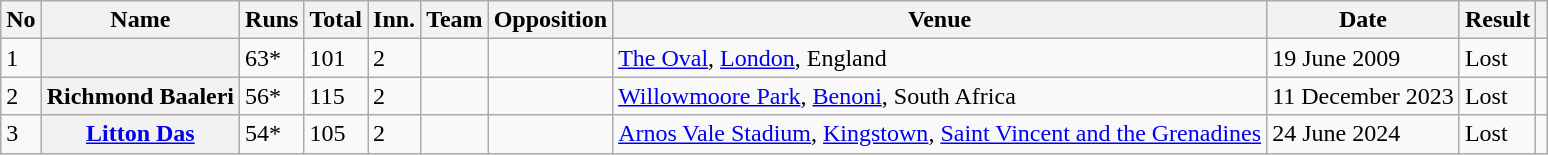<table class="wikitable plainrowheaders">
<tr>
<th scope=col>No</th>
<th scope=col>Name</th>
<th scope=col>Runs</th>
<th scope=col>Total</th>
<th scope=col>Inn.</th>
<th scope=col>Team</th>
<th scope=col>Opposition</th>
<th scope=col>Venue</th>
<th scope=col>Date</th>
<th scope=col>Result</th>
<th scope=col class=unsortable></th>
</tr>
<tr>
<td>1</td>
<th scope=row></th>
<td>63*</td>
<td>101</td>
<td>2</td>
<td></td>
<td></td>
<td><a href='#'>The Oval</a>, <a href='#'>London</a>, England</td>
<td>19 June 2009</td>
<td>Lost</td>
<td></td>
</tr>
<tr>
<td>2</td>
<th scope="row">Richmond Baaleri</th>
<td>56*</td>
<td>115</td>
<td>2</td>
<td></td>
<td></td>
<td><a href='#'>Willowmoore Park</a>, <a href='#'>Benoni</a>, South Africa</td>
<td>11 December 2023</td>
<td>Lost</td>
<td></td>
</tr>
<tr>
<td>3</td>
<th scope="row"><a href='#'>Litton Das</a></th>
<td>54*</td>
<td>105</td>
<td>2</td>
<td></td>
<td></td>
<td><a href='#'>Arnos Vale Stadium</a>, <a href='#'>Kingstown</a>, <a href='#'>Saint Vincent and the Grenadines</a></td>
<td>24 June 2024</td>
<td>Lost</td>
<td></td>
</tr>
</table>
